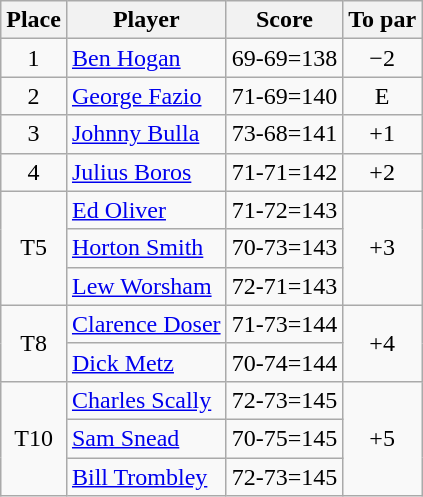<table class=wikitable>
<tr>
<th>Place</th>
<th>Player</th>
<th>Score</th>
<th>To par</th>
</tr>
<tr>
<td align=center>1</td>
<td> <a href='#'>Ben Hogan</a></td>
<td>69-69=138</td>
<td align=center>−2</td>
</tr>
<tr>
<td align=center>2</td>
<td> <a href='#'>George Fazio</a></td>
<td>71-69=140</td>
<td align=center>E</td>
</tr>
<tr>
<td align=center>3</td>
<td> <a href='#'>Johnny Bulla</a></td>
<td>73-68=141</td>
<td align=center>+1</td>
</tr>
<tr>
<td align=center>4</td>
<td> <a href='#'>Julius Boros</a></td>
<td>71-71=142</td>
<td align=center>+2</td>
</tr>
<tr>
<td rowspan=3 align=center>T5</td>
<td> <a href='#'>Ed Oliver</a></td>
<td>71-72=143</td>
<td rowspan=3 align=center>+3</td>
</tr>
<tr>
<td> <a href='#'>Horton Smith</a></td>
<td>70-73=143</td>
</tr>
<tr>
<td> <a href='#'>Lew Worsham</a></td>
<td>72-71=143</td>
</tr>
<tr>
<td rowspan=2 align=center>T8</td>
<td> <a href='#'>Clarence Doser</a></td>
<td>71-73=144</td>
<td rowspan=2 align=center>+4</td>
</tr>
<tr>
<td> <a href='#'>Dick Metz</a></td>
<td>70-74=144</td>
</tr>
<tr>
<td rowspan=3 align=center>T10</td>
<td> <a href='#'>Charles Scally</a></td>
<td>72-73=145</td>
<td rowspan=3 align=center>+5</td>
</tr>
<tr>
<td> <a href='#'>Sam Snead</a></td>
<td>70-75=145</td>
</tr>
<tr>
<td> <a href='#'>Bill Trombley</a></td>
<td>72-73=145</td>
</tr>
</table>
